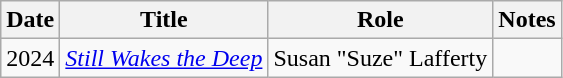<table class="wikitable">
<tr>
<th>Date</th>
<th>Title</th>
<th>Role</th>
<th>Notes</th>
</tr>
<tr>
<td>2024</td>
<td><em><a href='#'>Still Wakes the Deep</a></em></td>
<td>Susan "Suze" Lafferty</td>
<td></td>
</tr>
</table>
